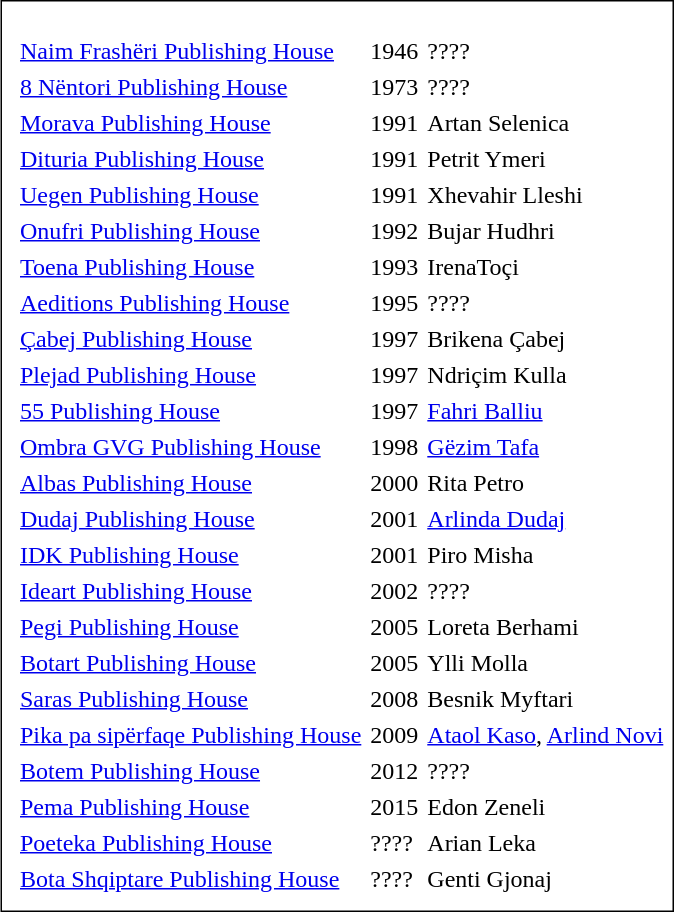<table cellpadding="0" cellspacing="6" style="margin:1px; border:1px solid #000000;">
<tr>
<th colspan="4"></th>
</tr>
<tr>
<td><strong></strong></td>
<td align="center"><strong></strong></td>
<td><strong></strong></td>
<td><strong></strong></td>
</tr>
<tr>
<th bgcolor="#000000" colspan="3"></th>
</tr>
<tr>
<td align="center"><strong></strong></td>
<td><a href='#'>Naim Frashëri Publishing House</a></td>
<td>1946</td>
<td>????</td>
</tr>
<tr>
<td align="center"><strong></strong></td>
<td><a href='#'>8 Nëntori Publishing House</a></td>
<td>1973</td>
<td>????</td>
</tr>
<tr>
<td align="center"><strong></strong></td>
<td><a href='#'>Morava Publishing House</a></td>
<td>1991</td>
<td>Artan Selenica</td>
</tr>
<tr>
<td align="center"><strong></strong></td>
<td><a href='#'>Dituria Publishing House</a></td>
<td>1991</td>
<td>Petrit Ymeri</td>
</tr>
<tr>
<td align="center"><strong></strong></td>
<td><a href='#'>Uegen Publishing House</a></td>
<td>1991</td>
<td>Xhevahir Lleshi</td>
</tr>
<tr>
<td align="center"><strong></strong></td>
<td><a href='#'>Onufri Publishing House</a></td>
<td>1992</td>
<td>Bujar Hudhri</td>
</tr>
<tr>
<td align="center"><strong></strong></td>
<td><a href='#'>Toena Publishing House</a></td>
<td>1993</td>
<td>IrenaToçi</td>
</tr>
<tr>
<td align="center"><strong></strong></td>
<td><a href='#'>Aeditions Publishing House</a></td>
<td>1995</td>
<td>????</td>
</tr>
<tr>
<td align="center"><strong></strong></td>
<td><a href='#'>Çabej Publishing House</a></td>
<td>1997</td>
<td>Brikena Çabej</td>
</tr>
<tr>
<td align="center"><strong></strong></td>
<td><a href='#'>Plejad Publishing House</a></td>
<td>1997</td>
<td>Ndriçim Kulla</td>
</tr>
<tr>
<td align="center"><strong></strong></td>
<td><a href='#'>55 Publishing House</a></td>
<td>1997</td>
<td><a href='#'>Fahri Balliu</a></td>
</tr>
<tr>
<td align="center"><strong></strong></td>
<td><a href='#'>Ombra GVG Publishing House</a></td>
<td>1998</td>
<td><a href='#'>Gëzim Tafa</a></td>
</tr>
<tr>
<td align="center"><strong></strong></td>
<td><a href='#'>Albas Publishing House</a></td>
<td>2000</td>
<td>Rita Petro</td>
</tr>
<tr>
<td align="center"><strong></strong></td>
<td><a href='#'>Dudaj Publishing House</a></td>
<td>2001</td>
<td><a href='#'>Arlinda Dudaj</a></td>
</tr>
<tr>
<td align="center"><strong></strong></td>
<td><a href='#'>IDK Publishing House</a></td>
<td>2001</td>
<td>Piro Misha</td>
</tr>
<tr>
<td align="center"><strong></strong></td>
<td><a href='#'>Ideart Publishing House</a></td>
<td>2002</td>
<td>????</td>
</tr>
<tr>
<td align="center"><strong></strong></td>
<td><a href='#'>Pegi Publishing House</a></td>
<td>2005</td>
<td>Loreta Berhami</td>
</tr>
<tr>
<td align="center"><strong></strong></td>
<td><a href='#'>Botart Publishing House</a></td>
<td>2005</td>
<td>Ylli Molla</td>
</tr>
<tr>
<td align="center"><strong></strong></td>
<td><a href='#'>Saras Publishing House</a></td>
<td>2008</td>
<td>Besnik Myftari</td>
</tr>
<tr>
<td align="center"><strong></strong></td>
<td><a href='#'>Pika pa sipërfaqe Publishing House</a></td>
<td>2009</td>
<td><a href='#'>Ataol Kaso</a>, <a href='#'>Arlind Novi</a></td>
</tr>
<tr>
<td align="center"><strong></strong></td>
<td><a href='#'>Botem Publishing House</a></td>
<td>2012</td>
<td>????</td>
</tr>
<tr>
<td align="center"><strong></strong></td>
<td><a href='#'>Pema Publishing House</a></td>
<td>2015</td>
<td>Edon Zeneli</td>
</tr>
<tr>
<td align="center"><strong></strong></td>
<td><a href='#'>Poeteka Publishing House</a></td>
<td>????</td>
<td>Arian Leka</td>
</tr>
<tr>
<td align="center"><strong></strong></td>
<td><a href='#'>Bota Shqiptare Publishing House</a></td>
<td>????</td>
<td>Genti Gjonaj</td>
</tr>
<tr>
</tr>
</table>
